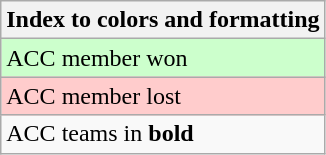<table class="wikitable">
<tr>
<th>Index to colors and formatting</th>
</tr>
<tr style="background:#cfc;">
<td>ACC member won</td>
</tr>
<tr style="background:#fcc;">
<td>ACC member lost</td>
</tr>
<tr>
<td>ACC teams in <strong>bold</strong></td>
</tr>
</table>
